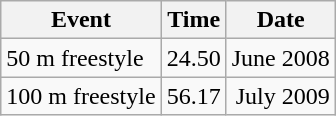<table class="wikitable" |]>
<tr>
<th>Event</th>
<th>Time</th>
<th>Date</th>
</tr>
<tr>
<td>50 m freestyle</td>
<td align=right>24.50</td>
<td align=right>June 2008</td>
</tr>
<tr>
<td>100 m freestyle</td>
<td align=right>56.17</td>
<td align=right>July 2009</td>
</tr>
</table>
